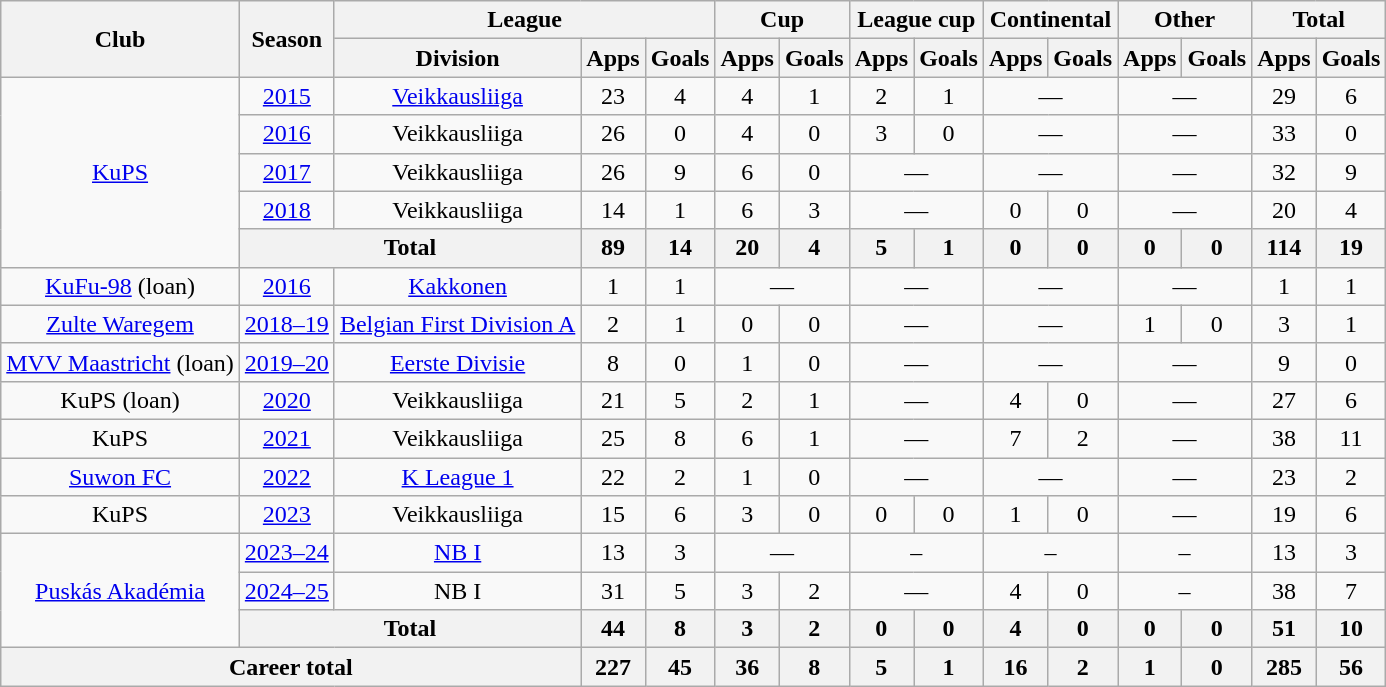<table class="wikitable" style="text-align: center;">
<tr>
<th rowspan="2">Club</th>
<th rowspan="2">Season</th>
<th colspan="3">League</th>
<th colspan="2">Cup</th>
<th colspan="2">League cup</th>
<th colspan="2">Continental</th>
<th colspan="2">Other</th>
<th colspan="2">Total</th>
</tr>
<tr>
<th>Division</th>
<th>Apps</th>
<th>Goals</th>
<th>Apps</th>
<th>Goals</th>
<th>Apps</th>
<th>Goals</th>
<th>Apps</th>
<th>Goals</th>
<th>Apps</th>
<th>Goals</th>
<th>Apps</th>
<th>Goals</th>
</tr>
<tr>
<td rowspan="5"><a href='#'>KuPS</a></td>
<td><a href='#'>2015</a></td>
<td><a href='#'>Veikkausliiga</a></td>
<td>23</td>
<td>4</td>
<td>4</td>
<td>1</td>
<td>2</td>
<td>1</td>
<td colspan="2">—</td>
<td colspan="2">—</td>
<td>29</td>
<td>6</td>
</tr>
<tr>
<td><a href='#'>2016</a></td>
<td>Veikkausliiga</td>
<td>26</td>
<td>0</td>
<td>4</td>
<td>0</td>
<td>3</td>
<td>0</td>
<td colspan="2">—</td>
<td colspan="2">—</td>
<td>33</td>
<td>0</td>
</tr>
<tr>
<td><a href='#'>2017</a></td>
<td>Veikkausliiga</td>
<td>26</td>
<td>9</td>
<td>6</td>
<td>0</td>
<td colspan="2">—</td>
<td colspan="2">—</td>
<td colspan="2">—</td>
<td>32</td>
<td>9</td>
</tr>
<tr>
<td><a href='#'>2018</a></td>
<td>Veikkausliiga</td>
<td>14</td>
<td>1</td>
<td>6</td>
<td>3</td>
<td colspan="2">—</td>
<td>0</td>
<td>0</td>
<td colspan="2">—</td>
<td>20</td>
<td>4</td>
</tr>
<tr>
<th colspan="2">Total</th>
<th>89</th>
<th>14</th>
<th>20</th>
<th>4</th>
<th>5</th>
<th>1</th>
<th>0</th>
<th>0</th>
<th>0</th>
<th>0</th>
<th>114</th>
<th>19</th>
</tr>
<tr>
<td><a href='#'>KuFu-98</a> (loan)</td>
<td><a href='#'>2016</a></td>
<td><a href='#'>Kakkonen</a></td>
<td>1</td>
<td>1</td>
<td colspan="2">—</td>
<td colspan="2">—</td>
<td colspan="2">—</td>
<td colspan="2">—</td>
<td>1</td>
<td>1</td>
</tr>
<tr>
<td><a href='#'>Zulte Waregem</a></td>
<td><a href='#'>2018–19</a></td>
<td><a href='#'>Belgian First Division A</a></td>
<td>2</td>
<td>1</td>
<td>0</td>
<td>0</td>
<td colspan="2">—</td>
<td colspan="2">—</td>
<td>1</td>
<td>0</td>
<td>3</td>
<td>1</td>
</tr>
<tr>
<td><a href='#'>MVV Maastricht</a> (loan)</td>
<td><a href='#'>2019–20</a></td>
<td><a href='#'>Eerste Divisie</a></td>
<td>8</td>
<td>0</td>
<td>1</td>
<td>0</td>
<td colspan="2">—</td>
<td colspan="2">—</td>
<td colspan="2">—</td>
<td>9</td>
<td>0</td>
</tr>
<tr>
<td>KuPS (loan)</td>
<td><a href='#'>2020</a></td>
<td>Veikkausliiga</td>
<td>21</td>
<td>5</td>
<td>2</td>
<td>1</td>
<td colspan="2">—</td>
<td>4</td>
<td>0</td>
<td colspan="2">—</td>
<td>27</td>
<td>6</td>
</tr>
<tr>
<td>KuPS</td>
<td><a href='#'>2021</a></td>
<td>Veikkausliiga</td>
<td>25</td>
<td>8</td>
<td>6</td>
<td>1</td>
<td colspan="2">—</td>
<td>7</td>
<td>2</td>
<td colspan="2">—</td>
<td>38</td>
<td>11</td>
</tr>
<tr>
<td><a href='#'>Suwon FC</a></td>
<td><a href='#'>2022</a></td>
<td><a href='#'>K League 1</a></td>
<td>22</td>
<td>2</td>
<td>1</td>
<td>0</td>
<td colspan="2">—</td>
<td colspan="2">—</td>
<td colspan="2">—</td>
<td>23</td>
<td>2</td>
</tr>
<tr>
<td>KuPS</td>
<td><a href='#'>2023</a></td>
<td>Veikkausliiga</td>
<td>15</td>
<td>6</td>
<td>3</td>
<td>0</td>
<td>0</td>
<td>0</td>
<td>1</td>
<td>0</td>
<td colspan="2">—</td>
<td>19</td>
<td>6</td>
</tr>
<tr>
<td rowspan=3><a href='#'>Puskás Akadémia</a></td>
<td><a href='#'>2023–24</a></td>
<td><a href='#'>NB I</a></td>
<td>13</td>
<td>3</td>
<td colspan="2">—</td>
<td colspan="2">–</td>
<td colspan="2">–</td>
<td colspan="2">–</td>
<td>13</td>
<td>3</td>
</tr>
<tr>
<td><a href='#'>2024–25</a></td>
<td>NB I</td>
<td>31</td>
<td>5</td>
<td>3</td>
<td>2</td>
<td colspan="2">—</td>
<td>4</td>
<td>0</td>
<td colspan=2>–</td>
<td>38</td>
<td>7</td>
</tr>
<tr>
<th colspan="2">Total</th>
<th>44</th>
<th>8</th>
<th>3</th>
<th>2</th>
<th>0</th>
<th>0</th>
<th>4</th>
<th>0</th>
<th>0</th>
<th>0</th>
<th>51</th>
<th>10</th>
</tr>
<tr>
<th colspan="3">Career total</th>
<th>227</th>
<th>45</th>
<th>36</th>
<th>8</th>
<th>5</th>
<th>1</th>
<th>16</th>
<th>2</th>
<th>1</th>
<th>0</th>
<th>285</th>
<th>56</th>
</tr>
</table>
